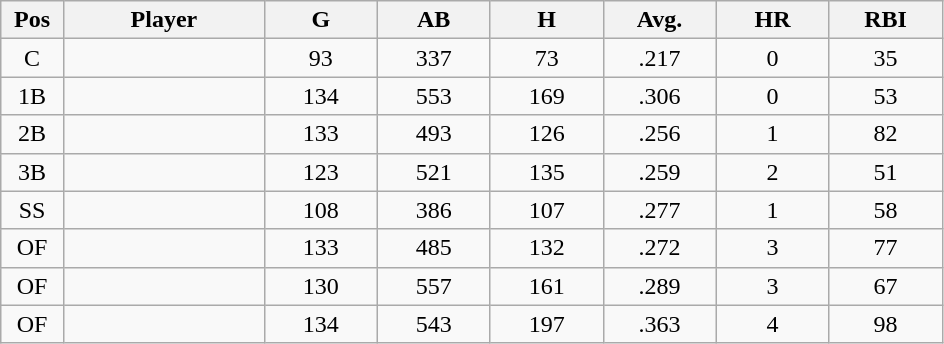<table class="wikitable sortable">
<tr>
<th bgcolor="#DDDDFF" width="5%">Pos</th>
<th bgcolor="#DDDDFF" width="16%">Player</th>
<th bgcolor="#DDDDFF" width="9%">G</th>
<th bgcolor="#DDDDFF" width="9%">AB</th>
<th bgcolor="#DDDDFF" width="9%">H</th>
<th bgcolor="#DDDDFF" width="9%">Avg.</th>
<th bgcolor="#DDDDFF" width="9%">HR</th>
<th bgcolor="#DDDDFF" width="9%">RBI</th>
</tr>
<tr align="center">
<td>C</td>
<td></td>
<td>93</td>
<td>337</td>
<td>73</td>
<td>.217</td>
<td>0</td>
<td>35</td>
</tr>
<tr align="center">
<td>1B</td>
<td></td>
<td>134</td>
<td>553</td>
<td>169</td>
<td>.306</td>
<td>0</td>
<td>53</td>
</tr>
<tr align="center">
<td>2B</td>
<td></td>
<td>133</td>
<td>493</td>
<td>126</td>
<td>.256</td>
<td>1</td>
<td>82</td>
</tr>
<tr align="center">
<td>3B</td>
<td></td>
<td>123</td>
<td>521</td>
<td>135</td>
<td>.259</td>
<td>2</td>
<td>51</td>
</tr>
<tr align="center">
<td>SS</td>
<td></td>
<td>108</td>
<td>386</td>
<td>107</td>
<td>.277</td>
<td>1</td>
<td>58</td>
</tr>
<tr align="center">
<td>OF</td>
<td></td>
<td>133</td>
<td>485</td>
<td>132</td>
<td>.272</td>
<td>3</td>
<td>77</td>
</tr>
<tr align="center">
<td>OF</td>
<td></td>
<td>130</td>
<td>557</td>
<td>161</td>
<td>.289</td>
<td>3</td>
<td>67</td>
</tr>
<tr align="center">
<td>OF</td>
<td></td>
<td>134</td>
<td>543</td>
<td>197</td>
<td>.363</td>
<td>4</td>
<td>98</td>
</tr>
</table>
